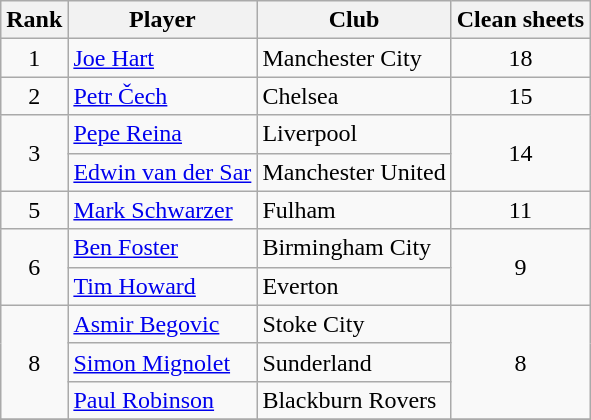<table class="wikitable" style="text-align:center">
<tr>
<th>Rank</th>
<th>Player</th>
<th>Club</th>
<th>Clean sheets</th>
</tr>
<tr>
<td>1</td>
<td align="left"> <a href='#'>Joe Hart</a></td>
<td align="left">Manchester City</td>
<td>18</td>
</tr>
<tr>
<td>2</td>
<td align="left"> <a href='#'>Petr Čech</a></td>
<td align="left">Chelsea</td>
<td>15</td>
</tr>
<tr>
<td rowspan="2">3</td>
<td align="left"> <a href='#'>Pepe Reina</a></td>
<td align="left">Liverpool</td>
<td rowspan="2">14</td>
</tr>
<tr>
<td align="left"> <a href='#'>Edwin van der Sar</a></td>
<td align="left">Manchester United</td>
</tr>
<tr>
<td>5</td>
<td align="left"> <a href='#'>Mark Schwarzer</a></td>
<td align="left">Fulham</td>
<td>11</td>
</tr>
<tr>
<td rowspan="2">6</td>
<td align="left"> <a href='#'>Ben Foster</a></td>
<td align="left">Birmingham City</td>
<td rowspan="2">9</td>
</tr>
<tr>
<td align="left"> <a href='#'>Tim Howard</a></td>
<td align="left">Everton</td>
</tr>
<tr>
<td rowspan="3">8</td>
<td align="left"> <a href='#'>Asmir Begovic</a></td>
<td align="left">Stoke City</td>
<td rowspan="3">8</td>
</tr>
<tr>
<td align="left"> <a href='#'>Simon Mignolet</a></td>
<td align="left">Sunderland</td>
</tr>
<tr>
<td align="left"> <a href='#'>Paul Robinson</a></td>
<td align="left">Blackburn Rovers</td>
</tr>
<tr>
</tr>
</table>
